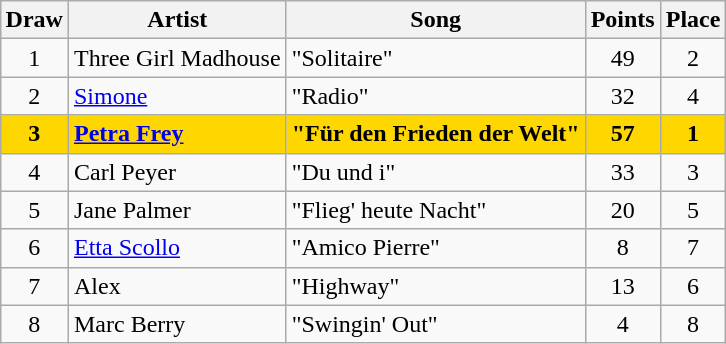<table class="sortable wikitable" style="margin: 1em auto 1em auto; text-align:center">
<tr>
<th>Draw</th>
<th>Artist</th>
<th>Song</th>
<th>Points</th>
<th>Place</th>
</tr>
<tr>
<td>1</td>
<td align="left">Three Girl Madhouse</td>
<td align="left">"Solitaire"</td>
<td>49</td>
<td>2</td>
</tr>
<tr>
<td>2</td>
<td align="left"><a href='#'>Simone</a></td>
<td align="left">"Radio"</td>
<td>32</td>
<td>4</td>
</tr>
<tr style="font-weight:bold; background:gold;">
<td>3</td>
<td align="left"><a href='#'>Petra Frey</a></td>
<td align="left">"Für den Frieden der Welt"</td>
<td>57</td>
<td>1</td>
</tr>
<tr>
<td>4</td>
<td align="left">Carl Peyer</td>
<td align="left">"Du und i"</td>
<td>33</td>
<td>3</td>
</tr>
<tr>
<td>5</td>
<td align="left">Jane Palmer</td>
<td align="left">"Flieg' heute Nacht"</td>
<td>20</td>
<td>5</td>
</tr>
<tr>
<td>6</td>
<td align="left"><a href='#'>Etta Scollo</a></td>
<td align="left">"Amico Pierre"</td>
<td>8</td>
<td>7</td>
</tr>
<tr>
<td>7</td>
<td align="left">Alex</td>
<td align="left">"Highway"</td>
<td>13</td>
<td>6</td>
</tr>
<tr>
<td>8</td>
<td align="left">Marc Berry</td>
<td align="left">"Swingin' Out"</td>
<td>4</td>
<td>8</td>
</tr>
</table>
